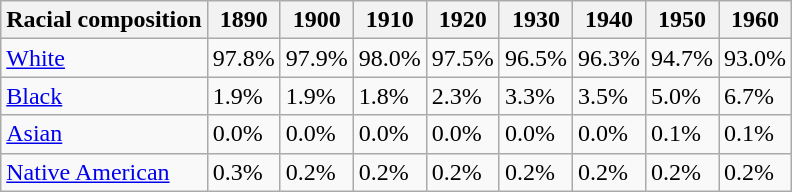<table class="wikitable sortable mw-collapsible">
<tr>
<th>Racial composition</th>
<th>1890</th>
<th>1900</th>
<th>1910</th>
<th>1920</th>
<th>1930</th>
<th>1940</th>
<th>1950</th>
<th>1960</th>
</tr>
<tr>
<td><a href='#'>White</a></td>
<td>97.8%</td>
<td>97.9%</td>
<td>98.0%</td>
<td>97.5%</td>
<td>96.5%</td>
<td>96.3%</td>
<td>94.7%</td>
<td>93.0%</td>
</tr>
<tr>
<td><a href='#'>Black</a></td>
<td>1.9%</td>
<td>1.9%</td>
<td>1.8%</td>
<td>2.3%</td>
<td>3.3%</td>
<td>3.5%</td>
<td>5.0%</td>
<td>6.7%</td>
</tr>
<tr>
<td><a href='#'>Asian</a></td>
<td>0.0%</td>
<td>0.0%</td>
<td>0.0%</td>
<td>0.0%</td>
<td>0.0%</td>
<td>0.0%</td>
<td>0.1%</td>
<td>0.1%</td>
</tr>
<tr>
<td><a href='#'>Native American</a></td>
<td>0.3%</td>
<td>0.2%</td>
<td>0.2%</td>
<td>0.2%</td>
<td>0.2%</td>
<td>0.2%</td>
<td>0.2%</td>
<td>0.2%</td>
</tr>
</table>
